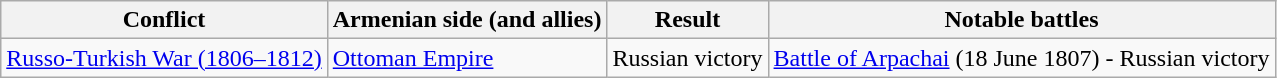<table class="wikitable">
<tr>
<th>Conflict</th>
<th>Armenian side (and allies)</th>
<th>Result</th>
<th>Notable battles</th>
</tr>
<tr>
<td><a href='#'>Russo-Turkish War (1806–1812)</a></td>
<td><a href='#'>Ottoman Empire</a></td>
<td>Russian victory</td>
<td><a href='#'>Battle of Arpachai</a> (18 June 1807) - Russian victory</td>
</tr>
</table>
